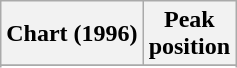<table class="wikitable sortable">
<tr>
<th align="left">Chart (1996)</th>
<th align="center">Peak<br>position</th>
</tr>
<tr>
</tr>
<tr>
</tr>
</table>
